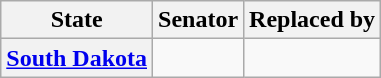<table class="wikitable sortable plainrowheaders">
<tr>
<th scope="col">State</th>
<th scope="col">Senator</th>
<th scope="col">Replaced by</th>
</tr>
<tr>
<th><a href='#'>South Dakota</a></th>
<td></td>
<td></td>
</tr>
</table>
